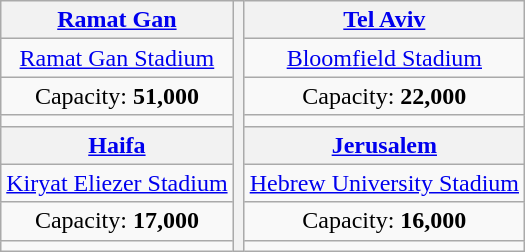<table class="wikitable" style="text-align:center">
<tr>
<th><a href='#'>Ramat Gan</a></th>
<th rowspan="8"></th>
<th><a href='#'>Tel Aviv</a></th>
</tr>
<tr>
<td><a href='#'>Ramat Gan Stadium</a></td>
<td><a href='#'>Bloomfield Stadium</a></td>
</tr>
<tr>
<td>Capacity: <strong>51,000</strong></td>
<td>Capacity: <strong>22,000</strong></td>
</tr>
<tr>
<td></td>
<td></td>
</tr>
<tr>
<th><a href='#'>Haifa</a></th>
<th><a href='#'>Jerusalem</a></th>
</tr>
<tr>
<td><a href='#'>Kiryat Eliezer Stadium</a></td>
<td><a href='#'>Hebrew University Stadium</a></td>
</tr>
<tr>
<td>Capacity: <strong>17,000</strong></td>
<td>Capacity: <strong>16,000</strong></td>
</tr>
<tr>
<td></td>
<td></td>
</tr>
</table>
